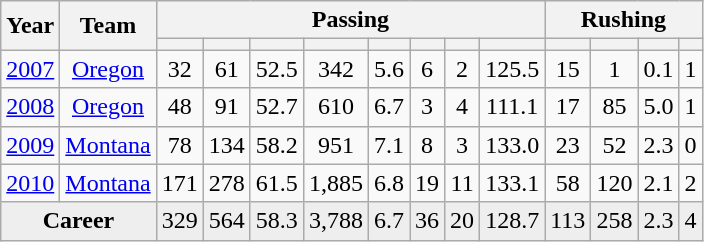<table class="wikitable sortable" style="text-align:center;">
<tr>
<th rowspan=2>Year</th>
<th rowspan=2>Team</th>
<th colspan=8>Passing</th>
<th colspan=4>Rushing</th>
</tr>
<tr>
<th></th>
<th></th>
<th></th>
<th></th>
<th></th>
<th></th>
<th></th>
<th></th>
<th></th>
<th></th>
<th></th>
<th></th>
</tr>
<tr>
<td><a href='#'>2007</a></td>
<td><a href='#'>Oregon</a></td>
<td>32</td>
<td>61</td>
<td>52.5</td>
<td>342</td>
<td>5.6</td>
<td>6</td>
<td>2</td>
<td>125.5</td>
<td>15</td>
<td>1</td>
<td>0.1</td>
<td>1</td>
</tr>
<tr>
<td><a href='#'>2008</a></td>
<td><a href='#'>Oregon</a></td>
<td>48</td>
<td>91</td>
<td>52.7</td>
<td>610</td>
<td>6.7</td>
<td>3</td>
<td>4</td>
<td>111.1</td>
<td>17</td>
<td>85</td>
<td>5.0</td>
<td>1</td>
</tr>
<tr>
<td><a href='#'>2009</a></td>
<td><a href='#'>Montana</a></td>
<td>78</td>
<td>134</td>
<td>58.2</td>
<td>951</td>
<td>7.1</td>
<td>8</td>
<td>3</td>
<td>133.0</td>
<td>23</td>
<td>52</td>
<td>2.3</td>
<td>0</td>
</tr>
<tr>
<td><a href='#'>2010</a></td>
<td><a href='#'>Montana</a></td>
<td>171</td>
<td>278</td>
<td>61.5</td>
<td>1,885</td>
<td>6.8</td>
<td>19</td>
<td>11</td>
<td>133.1</td>
<td>58</td>
<td>120</td>
<td>2.1</td>
<td>2</td>
</tr>
<tr class="sortbottom" style="background:#eee;">
<td colspan=2><strong>Career</strong></td>
<td>329</td>
<td>564</td>
<td>58.3</td>
<td>3,788</td>
<td>6.7</td>
<td>36</td>
<td>20</td>
<td>128.7</td>
<td>113</td>
<td>258</td>
<td>2.3</td>
<td>4</td>
</tr>
</table>
